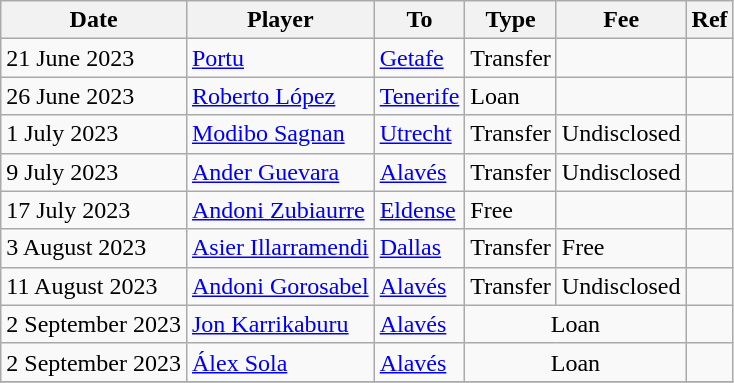<table class="wikitable">
<tr>
<th>Date</th>
<th>Player</th>
<th>To</th>
<th>Type</th>
<th>Fee</th>
<th>Ref</th>
</tr>
<tr>
<td>21 June 2023</td>
<td> <a href='#'>Portu</a></td>
<td><a href='#'>Getafe</a></td>
<td>Transfer</td>
<td></td>
<td></td>
</tr>
<tr>
<td>26 June 2023</td>
<td> <a href='#'>Roberto López</a></td>
<td><a href='#'>Tenerife</a></td>
<td>Loan</td>
<td></td>
<td></td>
</tr>
<tr>
<td>1 July 2023</td>
<td> <a href='#'>Modibo Sagnan</a></td>
<td> <a href='#'>Utrecht</a></td>
<td>Transfer</td>
<td>Undisclosed</td>
<td></td>
</tr>
<tr>
<td>9 July 2023</td>
<td> <a href='#'>Ander Guevara</a></td>
<td><a href='#'>Alavés</a></td>
<td>Transfer</td>
<td>Undisclosed</td>
<td></td>
</tr>
<tr>
<td>17 July 2023</td>
<td> <a href='#'>Andoni Zubiaurre</a></td>
<td><a href='#'>Eldense</a></td>
<td>Free</td>
<td></td>
<td></td>
</tr>
<tr>
<td>3 August 2023</td>
<td> <a href='#'>Asier Illarramendi</a></td>
<td> <a href='#'>Dallas</a></td>
<td>Transfer</td>
<td>Free</td>
<td></td>
</tr>
<tr>
<td>11 August 2023</td>
<td> <a href='#'>Andoni Gorosabel</a></td>
<td><a href='#'>Alavés</a></td>
<td>Transfer</td>
<td>Undisclosed</td>
<td></td>
</tr>
<tr>
<td>2 September 2023</td>
<td> <a href='#'>Jon Karrikaburu</a></td>
<td><a href='#'>Alavés</a></td>
<td colspan=2 align=center>Loan</td>
<td></td>
</tr>
<tr>
<td>2 September 2023</td>
<td> <a href='#'>Álex Sola</a></td>
<td><a href='#'>Alavés</a></td>
<td colspan=2 align=center>Loan</td>
<td></td>
</tr>
<tr>
</tr>
</table>
